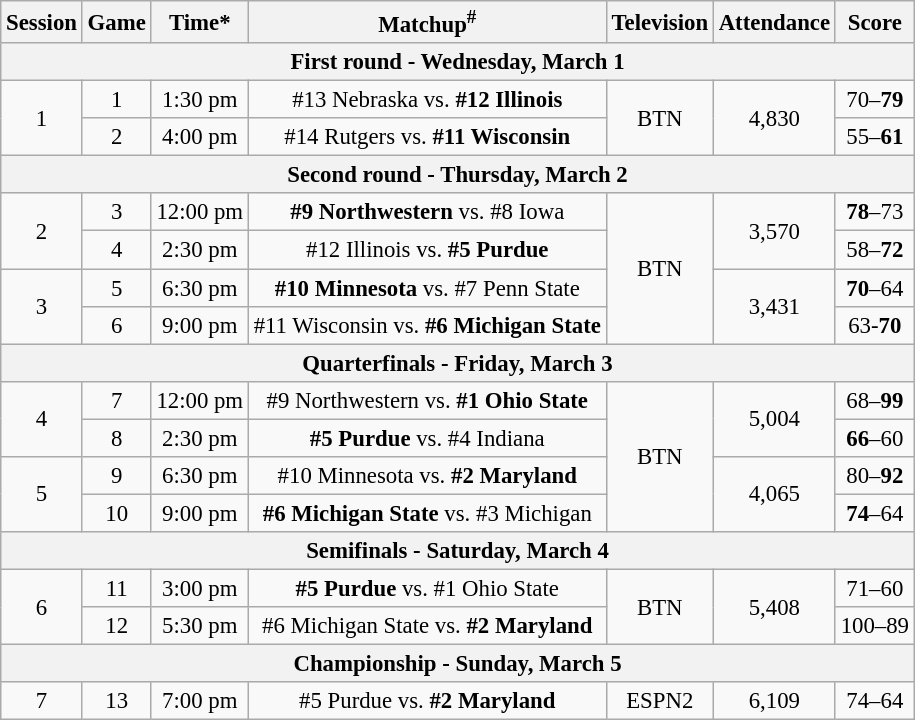<table class="wikitable" style="font-size: 95%">
<tr>
<th>Session</th>
<th>Game</th>
<th>Time*</th>
<th>Matchup<sup>#</sup></th>
<th>Television</th>
<th>Attendance</th>
<th>Score</th>
</tr>
<tr>
<th colspan=7>First round - Wednesday, March 1</th>
</tr>
<tr>
<td rowspan=2 align=center>1</td>
<td align=center>1</td>
<td align=center>1:30 pm</td>
<td align=center>#13 Nebraska vs. <strong>#12 Illinois</strong></td>
<td rowspan=2 align=center>BTN</td>
<td rowspan=2 align=center>4,830</td>
<td align=center>70–<strong>79</strong></td>
</tr>
<tr>
<td align=center>2</td>
<td align=center>4:00 pm</td>
<td align=center>#14 Rutgers vs. <strong>#11 Wisconsin</strong></td>
<td align=center>55–<strong>61</strong></td>
</tr>
<tr>
<th colspan=7>Second round - Thursday, March 2</th>
</tr>
<tr>
<td rowspan=2 align=center>2</td>
<td align=center>3</td>
<td align=center>12:00 pm</td>
<td align=center><strong>#9 Northwestern</strong> vs. #8 Iowa</td>
<td rowspan=4 align=center>BTN</td>
<td rowspan=2 align=center>3,570</td>
<td align=center><strong>78</strong>–73</td>
</tr>
<tr>
<td align=center>4</td>
<td align=center>2:30 pm</td>
<td align=center>#12 Illinois vs. <strong>#5 Purdue</strong></td>
<td align=center>58–<strong>72</strong></td>
</tr>
<tr>
<td rowspan=2 align=center>3</td>
<td align=center>5</td>
<td align=center>6:30 pm</td>
<td align=center><strong>#10 Minnesota</strong> vs. #7 Penn State</td>
<td rowspan=2 align=center>3,431</td>
<td align=center><strong>70</strong>–64</td>
</tr>
<tr>
<td align=center>6</td>
<td align=center>9:00 pm</td>
<td align=center>#11 Wisconsin vs. <strong>#6 Michigan State</strong></td>
<td align=center>63-<strong>70</strong></td>
</tr>
<tr>
<th colspan=7>Quarterfinals - Friday, March 3</th>
</tr>
<tr>
<td rowspan=2 align=center>4</td>
<td align=center>7</td>
<td align=center>12:00 pm</td>
<td align=center>#9 Northwestern vs. <strong>#1 Ohio State</strong></td>
<td rowspan=4 align=center>BTN</td>
<td rowspan=2 align=center>5,004</td>
<td align=center>68–<strong>99</strong></td>
</tr>
<tr>
<td align=center>8</td>
<td align=center>2:30 pm</td>
<td align=center><strong>#5 Purdue</strong> vs. #4 Indiana</td>
<td align=center><strong>66</strong>–60</td>
</tr>
<tr>
<td rowspan=2 align=center>5</td>
<td align=center>9</td>
<td align=center>6:30 pm</td>
<td align=center>#10 Minnesota vs. <strong>#2 Maryland</strong></td>
<td rowspan=2 align=center>4,065</td>
<td align=center>80–<strong>92</strong></td>
</tr>
<tr>
<td align=center>10</td>
<td align=center>9:00 pm</td>
<td align=center><strong>#6 Michigan State</strong> vs. #3 Michigan</td>
<td align=center><strong>74</strong>–64</td>
</tr>
<tr>
<th colspan=7>Semifinals - Saturday, March 4</th>
</tr>
<tr>
<td rowspan=2 align=center>6</td>
<td align=center>11</td>
<td align=center>3:00 pm</td>
<td align=center><strong>#5 Purdue</strong> vs. #1 Ohio State</td>
<td rowspan=2 align=center>BTN</td>
<td rowspan=2 align=center>5,408</td>
<td align=center>71–60</td>
</tr>
<tr>
<td align=center>12</td>
<td align=center>5:30 pm</td>
<td align=center>#6 Michigan State vs. <strong>#2 Maryland</strong></td>
<td align=center>100–89</td>
</tr>
<tr>
<th colspan=7>Championship - Sunday, March 5</th>
</tr>
<tr>
<td align=center>7</td>
<td align=center>13</td>
<td align=center>7:00 pm</td>
<td align=center>#5 Purdue vs. <strong>#2 Maryland</strong></td>
<td align=center>ESPN2</td>
<td align=center>6,109</td>
<td align=center>74–64</td>
</tr>
</table>
